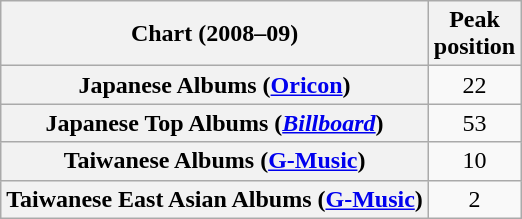<table class="wikitable plainrowheaders sortable" style="text-align:center">
<tr>
<th scope="col">Chart (2008–09)</th>
<th scope="col">Peak<br>position</th>
</tr>
<tr>
<th scope="row">Japanese Albums (<a href='#'>Oricon</a>)</th>
<td>22</td>
</tr>
<tr>
<th scope="row">Japanese Top Albums (<em><a href='#'>Billboard</a></em>)</th>
<td>53</td>
</tr>
<tr>
<th scope="row">Taiwanese Albums (<a href='#'>G-Music</a>)</th>
<td>10</td>
</tr>
<tr>
<th scope="row">Taiwanese East Asian Albums (<a href='#'>G-Music</a>)</th>
<td>2</td>
</tr>
</table>
